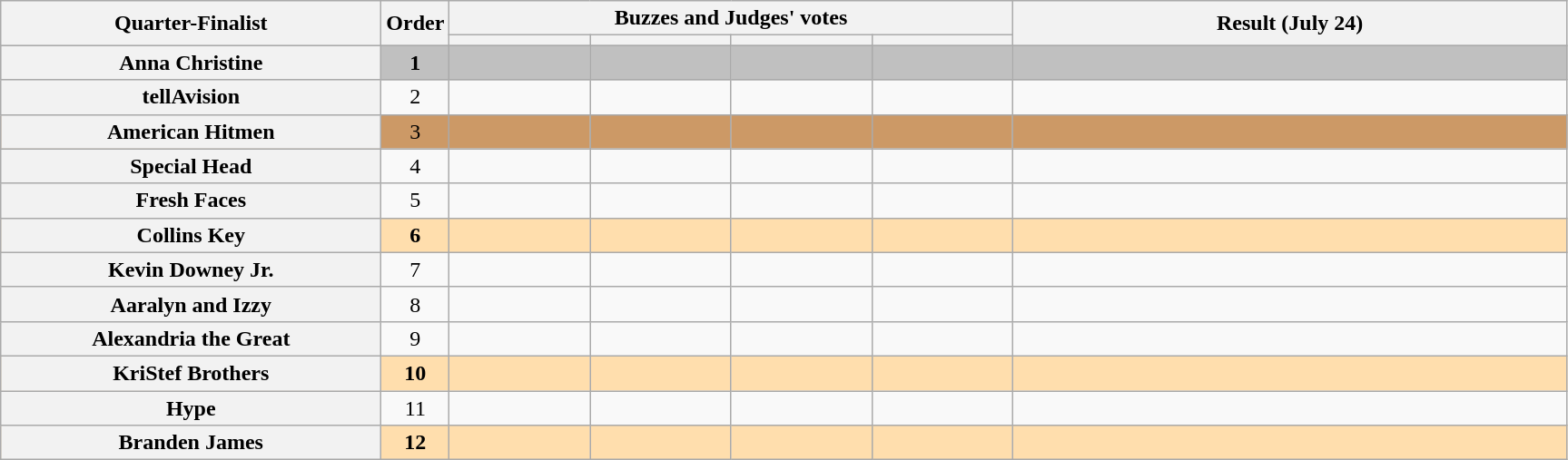<table class="wikitable plainrowheaders sortable" style="text-align:center;">
<tr>
<th scope="col" rowspan="2" class="unsortable" style="width:17em;">Quarter-Finalist</th>
<th scope="col" rowspan="2" style="width:1em;">Order</th>
<th scope="col" colspan="4" class="unsortable" style="width:24em;">Buzzes and Judges' votes</th>
<th scope="col" rowspan="2" style="width:25em;">Result (July 24)</th>
</tr>
<tr>
<th scope="col" class="unsortable" style="width:6em;"></th>
<th scope="col" class="unsortable" style="width:6em;"></th>
<th scope="col" class="unsortable" style="width:6em;"></th>
<th scope="col" class="unsortable" style="width:6em;"></th>
</tr>
<tr style="background:silver">
<th scope="row"><strong>Anna Christine</strong></th>
<td><strong>1</strong></td>
<td style="text-align:center;"></td>
<td style="text-align:center;"></td>
<td style="text-align:center;"></td>
<td style="text-align:center;"></td>
<td><strong></strong></td>
</tr>
<tr>
<th scope="row">tellAvision</th>
<td>2</td>
<td style="text-align:center;"></td>
<td style="text-align:center;"></td>
<td style="text-align:center;"></td>
<td style="text-align:center;"></td>
<td></td>
</tr>
<tr style="background:#c96">
<th scope="row">American Hitmen</th>
<td>3</td>
<td style="text-align:center;"></td>
<td style="text-align:center;"></td>
<td style="text-align:center;"></td>
<td style="text-align:center;"></td>
<td></td>
</tr>
<tr>
<th scope="row">Special Head</th>
<td>4</td>
<td style="text-align:center;"></td>
<td style="text-align:center;"></td>
<td style="text-align:center;"></td>
<td style="text-align:center;"></td>
<td></td>
</tr>
<tr>
<th scope="row">Fresh Faces</th>
<td>5</td>
<td style="text-align:center;"></td>
<td style="text-align:center;"></td>
<td style="text-align:center;"></td>
<td style="text-align:center;"></td>
<td></td>
</tr>
<tr style="background:NavajoWhite">
<th scope="row"><strong>Collins Key</strong></th>
<td><strong>6</strong></td>
<td style="text-align:center;"></td>
<td style="text-align:center;"></td>
<td style="text-align:center;"></td>
<td style="text-align:center;"></td>
<td><strong></strong></td>
</tr>
<tr>
<th scope="row">Kevin Downey Jr.</th>
<td>7</td>
<td style="text-align:center;"></td>
<td style="text-align:center;"></td>
<td style="text-align:center;"></td>
<td style="text-align:center;"></td>
<td></td>
</tr>
<tr>
<th scope="row">Aaralyn and Izzy</th>
<td>8</td>
<td style="text-align:center;"></td>
<td style="text-align:center;"></td>
<td style="text-align:center;"></td>
<td style="text-align:center;"></td>
<td></td>
</tr>
<tr>
<th scope="row">Alexandria the Great</th>
<td>9</td>
<td style="text-align:center;"></td>
<td style="text-align:center;"></td>
<td style="text-align:center;"></td>
<td style="text-align:center;"></td>
<td></td>
</tr>
<tr style="background:NavajoWhite">
<th scope="row"><strong>KriStef Brothers</strong></th>
<td><strong>10</strong></td>
<td style="text-align:center;"></td>
<td style="text-align:center;"></td>
<td style="text-align:center;"></td>
<td style="text-align:center;"></td>
<td><strong></strong></td>
</tr>
<tr>
<th scope="row">Hype</th>
<td>11</td>
<td style="text-align:center;"></td>
<td style="text-align:center;"></td>
<td style="text-align:center;"></td>
<td style="text-align:center;"></td>
<td></td>
</tr>
<tr style="background:NavajoWhite">
<th scope="row"><strong>Branden James</strong></th>
<td><strong>12</strong></td>
<td style="text-align:center;"></td>
<td style="text-align:center;"></td>
<td style="text-align:center;"></td>
<td style="text-align:center;"></td>
<td><strong></strong></td>
</tr>
</table>
